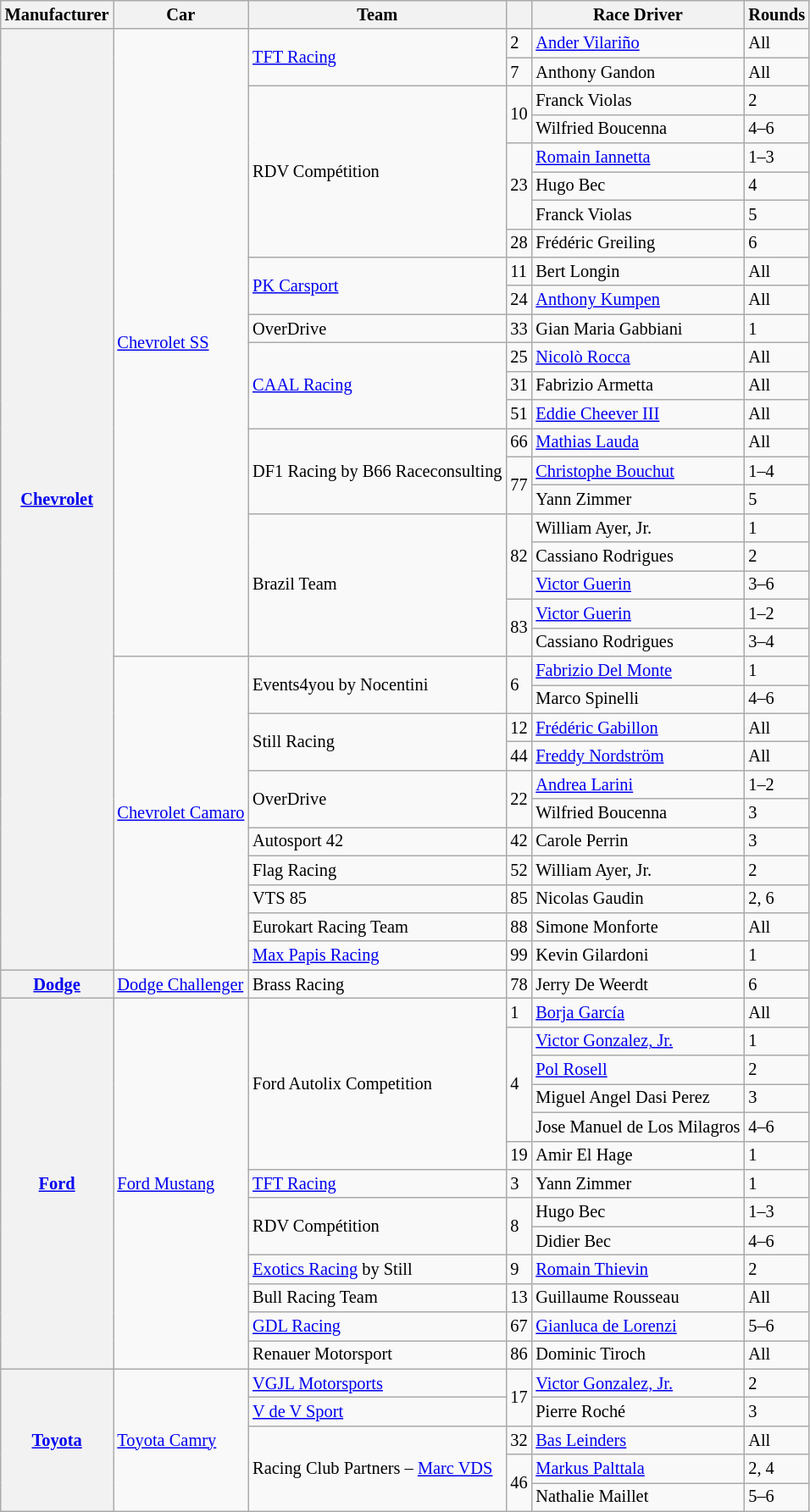<table class="wikitable" style="font-size: 85%">
<tr>
<th>Manufacturer</th>
<th>Car</th>
<th>Team</th>
<th></th>
<th>Race Driver</th>
<th>Rounds</th>
</tr>
<tr>
<th rowspan=33><a href='#'>Chevrolet</a></th>
<td rowspan=22><a href='#'>Chevrolet SS</a></td>
<td rowspan=2> <a href='#'>TFT Racing</a></td>
<td>2</td>
<td> <a href='#'>Ander Vilariño</a></td>
<td>All</td>
</tr>
<tr>
<td>7</td>
<td> Anthony Gandon</td>
<td>All</td>
</tr>
<tr>
<td rowspan=6> RDV Compétition</td>
<td rowspan=2>10</td>
<td> Franck Violas</td>
<td>2</td>
</tr>
<tr>
<td> Wilfried Boucenna</td>
<td>4–6</td>
</tr>
<tr>
<td rowspan=3>23</td>
<td> <a href='#'>Romain Iannetta</a></td>
<td>1–3</td>
</tr>
<tr>
<td> Hugo Bec</td>
<td>4</td>
</tr>
<tr>
<td> Franck Violas</td>
<td>5</td>
</tr>
<tr>
<td>28</td>
<td> Frédéric Greiling</td>
<td>6</td>
</tr>
<tr>
<td rowspan=2> <a href='#'>PK Carsport</a></td>
<td>11</td>
<td> Bert Longin</td>
<td>All</td>
</tr>
<tr>
<td>24</td>
<td> <a href='#'>Anthony Kumpen</a></td>
<td>All</td>
</tr>
<tr>
<td> OverDrive</td>
<td>33</td>
<td> Gian Maria Gabbiani</td>
<td>1</td>
</tr>
<tr>
<td rowspan=3> <a href='#'>CAAL Racing</a></td>
<td>25</td>
<td> <a href='#'>Nicolò Rocca</a></td>
<td>All</td>
</tr>
<tr>
<td>31</td>
<td> Fabrizio Armetta</td>
<td>All</td>
</tr>
<tr>
<td>51</td>
<td> <a href='#'>Eddie Cheever III</a></td>
<td>All</td>
</tr>
<tr>
<td rowspan=3> DF1 Racing by B66 Raceconsulting</td>
<td>66</td>
<td> <a href='#'>Mathias Lauda</a></td>
<td>All</td>
</tr>
<tr>
<td rowspan=2>77</td>
<td> <a href='#'>Christophe Bouchut</a></td>
<td>1–4</td>
</tr>
<tr>
<td> Yann Zimmer</td>
<td>5</td>
</tr>
<tr>
<td rowspan=5> Brazil Team</td>
<td rowspan=3>82</td>
<td> William Ayer, Jr.</td>
<td>1</td>
</tr>
<tr>
<td> Cassiano Rodrigues</td>
<td>2</td>
</tr>
<tr>
<td> <a href='#'>Victor Guerin</a></td>
<td>3–6</td>
</tr>
<tr>
<td rowspan=2>83</td>
<td> <a href='#'>Victor Guerin</a></td>
<td>1–2</td>
</tr>
<tr>
<td> Cassiano Rodrigues</td>
<td>3–4</td>
</tr>
<tr>
<td rowspan=11><a href='#'>Chevrolet Camaro</a></td>
<td rowspan=2> Events4you by Nocentini</td>
<td rowspan=2>6</td>
<td> <a href='#'>Fabrizio Del Monte</a></td>
<td>1</td>
</tr>
<tr>
<td> Marco Spinelli</td>
<td>4–6</td>
</tr>
<tr>
<td rowspan=2> Still Racing</td>
<td>12</td>
<td> <a href='#'>Frédéric Gabillon</a></td>
<td>All</td>
</tr>
<tr>
<td>44</td>
<td> <a href='#'>Freddy Nordström</a></td>
<td>All</td>
</tr>
<tr>
<td rowspan=2> OverDrive</td>
<td rowspan=2>22</td>
<td> <a href='#'>Andrea Larini</a></td>
<td>1–2</td>
</tr>
<tr>
<td> Wilfried Boucenna</td>
<td>3</td>
</tr>
<tr>
<td> Autosport 42</td>
<td>42</td>
<td> Carole Perrin</td>
<td>3</td>
</tr>
<tr>
<td> Flag Racing</td>
<td>52</td>
<td> William Ayer, Jr.</td>
<td>2</td>
</tr>
<tr>
<td> VTS 85</td>
<td>85</td>
<td> Nicolas Gaudin</td>
<td>2, 6</td>
</tr>
<tr>
<td> Eurokart Racing Team</td>
<td>88</td>
<td> Simone Monforte</td>
<td>All</td>
</tr>
<tr>
<td> <a href='#'>Max Papis Racing</a></td>
<td>99</td>
<td> Kevin Gilardoni</td>
<td>1</td>
</tr>
<tr>
<th><a href='#'>Dodge</a></th>
<td><a href='#'>Dodge Challenger</a></td>
<td> Brass Racing</td>
<td>78</td>
<td> Jerry De Weerdt</td>
<td>6</td>
</tr>
<tr>
<th rowspan=13><a href='#'>Ford</a></th>
<td rowspan=13><a href='#'>Ford Mustang</a></td>
<td rowspan=6> Ford Autolix Competition</td>
<td>1</td>
<td> <a href='#'>Borja García</a></td>
<td>All</td>
</tr>
<tr>
<td rowspan=4>4</td>
<td> <a href='#'>Victor Gonzalez, Jr.</a></td>
<td>1</td>
</tr>
<tr>
<td> <a href='#'>Pol Rosell</a></td>
<td>2</td>
</tr>
<tr>
<td> Miguel Angel Dasi Perez</td>
<td>3</td>
</tr>
<tr>
<td> Jose Manuel de Los Milagros</td>
<td>4–6</td>
</tr>
<tr>
<td>19</td>
<td> Amir El Hage</td>
<td>1</td>
</tr>
<tr>
<td> <a href='#'>TFT Racing</a></td>
<td>3</td>
<td> Yann Zimmer</td>
<td>1</td>
</tr>
<tr>
<td rowspan=2> RDV Compétition</td>
<td rowspan=2>8</td>
<td> Hugo Bec</td>
<td>1–3</td>
</tr>
<tr>
<td> Didier Bec</td>
<td>4–6</td>
</tr>
<tr>
<td> <a href='#'>Exotics Racing</a> by Still</td>
<td>9</td>
<td> <a href='#'>Romain Thievin</a></td>
<td>2</td>
</tr>
<tr>
<td> Bull Racing Team</td>
<td>13</td>
<td> Guillaume Rousseau</td>
<td>All</td>
</tr>
<tr>
<td> <a href='#'>GDL Racing</a></td>
<td>67</td>
<td> <a href='#'>Gianluca de Lorenzi</a></td>
<td>5–6</td>
</tr>
<tr>
<td> Renauer Motorsport</td>
<td>86</td>
<td> Dominic Tiroch</td>
<td>All</td>
</tr>
<tr>
<th rowspan=5><a href='#'>Toyota</a></th>
<td rowspan=5><a href='#'>Toyota Camry</a></td>
<td> <a href='#'>VGJL Motorsports</a></td>
<td rowspan=2>17</td>
<td> <a href='#'>Victor Gonzalez, Jr.</a></td>
<td>2</td>
</tr>
<tr>
<td> <a href='#'>V de V Sport</a></td>
<td> Pierre Roché</td>
<td>3</td>
</tr>
<tr>
<td rowspan=3> Racing Club Partners – <a href='#'>Marc VDS</a></td>
<td>32</td>
<td> <a href='#'>Bas Leinders</a></td>
<td>All</td>
</tr>
<tr>
<td rowspan=2>46</td>
<td> <a href='#'>Markus Palttala</a></td>
<td>2, 4</td>
</tr>
<tr>
<td> Nathalie Maillet</td>
<td>5–6</td>
</tr>
</table>
